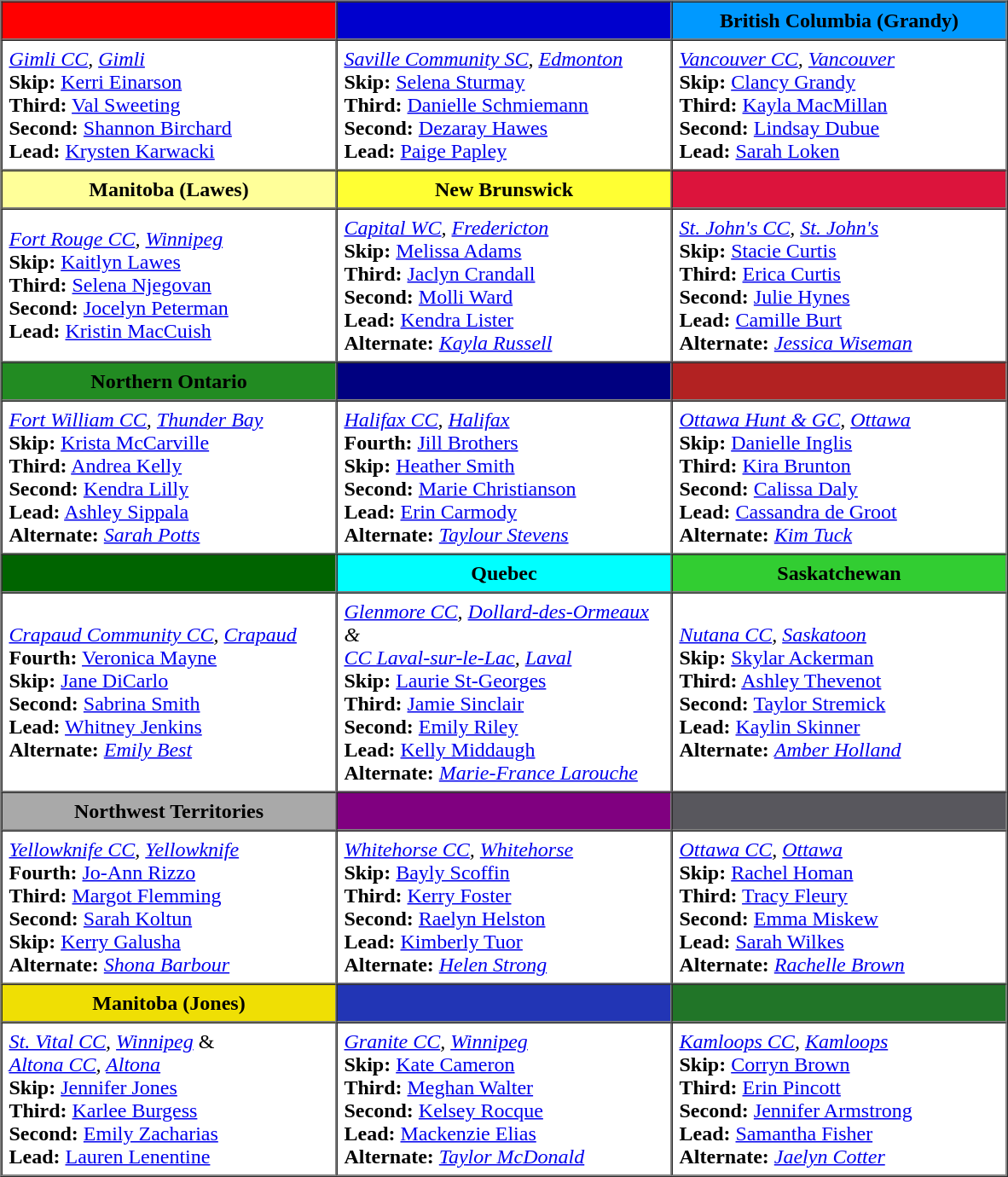<table border=1 cellpadding=5 cellspacing=0>
<tr>
<th bgcolor="#FF0000" width="250"> </th>
<th bgcolor="#0000CD" width="250"> </th>
<th bgcolor="#0099FF" width="250"> British Columbia (Grandy)</th>
</tr>
<tr>
<td><em><a href='#'>Gimli CC</a>, <a href='#'>Gimli</a></em><br><strong>Skip:</strong> <a href='#'>Kerri Einarson</a><br>
<strong>Third:</strong> <a href='#'>Val Sweeting</a><br>
<strong>Second:</strong> <a href='#'>Shannon Birchard</a><br>
<strong>Lead:</strong> <a href='#'>Krysten Karwacki</a></td>
<td><em><a href='#'>Saville Community SC</a>, <a href='#'>Edmonton</a></em><br><strong>Skip:</strong> <a href='#'>Selena Sturmay</a><br>
<strong>Third:</strong> <a href='#'>Danielle Schmiemann</a><br>
<strong>Second:</strong> <a href='#'>Dezaray Hawes</a><br>
<strong>Lead:</strong> <a href='#'>Paige Papley</a></td>
<td><em><a href='#'>Vancouver CC</a>, <a href='#'>Vancouver</a></em><br><strong>Skip:</strong> <a href='#'>Clancy Grandy</a><br>
<strong>Third:</strong> <a href='#'>Kayla MacMillan</a><br>
<strong>Second:</strong> <a href='#'>Lindsay Dubue</a><br>
<strong>Lead:</strong> <a href='#'>Sarah Loken</a></td>
</tr>
<tr>
<th bgcolor="#FFFF99" width="250"> Manitoba (Lawes)</th>
<th bgcolor="#FFFF33" width="250"> New Brunswick</th>
<th bgcolor="#DC143C" width="250"> </th>
</tr>
<tr>
<td><em><a href='#'>Fort Rouge CC</a>, <a href='#'>Winnipeg</a></em><br><strong>Skip:</strong> <a href='#'>Kaitlyn Lawes</a><br>
<strong>Third:</strong> <a href='#'>Selena Njegovan</a><br>
<strong>Second:</strong> <a href='#'>Jocelyn Peterman</a><br>
<strong>Lead:</strong> <a href='#'>Kristin MacCuish</a></td>
<td><em><a href='#'>Capital WC</a>, <a href='#'>Fredericton</a></em><br><strong>Skip:</strong> <a href='#'>Melissa Adams</a><br>
<strong>Third:</strong> <a href='#'>Jaclyn Crandall</a><br>
<strong>Second:</strong> <a href='#'>Molli Ward</a><br>
<strong>Lead:</strong> <a href='#'>Kendra Lister</a><br>
<strong>Alternate:</strong> <em><a href='#'>Kayla Russell</a></em></td>
<td><em><a href='#'>St. John's CC</a>, <a href='#'>St. John's</a></em><br><strong>Skip:</strong> <a href='#'>Stacie Curtis</a><br>
<strong>Third:</strong> <a href='#'>Erica Curtis</a><br>
<strong>Second:</strong> <a href='#'>Julie Hynes</a><br>
<strong>Lead:</strong> <a href='#'>Camille Burt</a><br>
<strong>Alternate:</strong> <em><a href='#'>Jessica Wiseman</a></em></td>
</tr>
<tr>
<th bgcolor="#228B22" width="250"> Northern Ontario</th>
<th bgcolor="#000080" width="250"> </th>
<th bgcolor="#B22222" width="250"> </th>
</tr>
<tr>
<td><em><a href='#'>Fort William CC</a>, <a href='#'>Thunder Bay</a></em><br><strong>Skip:</strong> <a href='#'>Krista McCarville</a><br>
<strong>Third:</strong> <a href='#'>Andrea Kelly</a><br>
<strong>Second:</strong> <a href='#'>Kendra Lilly</a><br>
<strong>Lead:</strong> <a href='#'>Ashley Sippala</a><br>
<strong>Alternate:</strong> <em><a href='#'>Sarah Potts</a></em></td>
<td><em><a href='#'>Halifax CC</a>, <a href='#'>Halifax</a></em><br><strong>Fourth:</strong> <a href='#'>Jill Brothers</a><br>
<strong>Skip:</strong> <a href='#'>Heather Smith</a><br>
<strong>Second:</strong> <a href='#'>Marie Christianson</a><br>
<strong>Lead:</strong> <a href='#'>Erin Carmody</a><br>
<strong>Alternate:</strong> <em><a href='#'>Taylour Stevens</a></em></td>
<td><em><a href='#'>Ottawa Hunt & GC</a>, <a href='#'>Ottawa</a></em><br><strong>Skip:</strong> <a href='#'>Danielle Inglis</a><br>
<strong>Third:</strong> <a href='#'>Kira Brunton</a><br>
<strong>Second:</strong> <a href='#'>Calissa Daly</a><br>
<strong>Lead:</strong> <a href='#'>Cassandra de Groot</a><br>
<strong>Alternate:</strong> <em><a href='#'>Kim Tuck</a></em></td>
</tr>
<tr>
<th bgcolor="#006400" width="250"> </th>
<th bgcolor="#00FFFF" width="250"> Quebec</th>
<th bgcolor="#32CD32" width="250"> Saskatchewan</th>
</tr>
<tr>
<td><em><a href='#'>Crapaud Community CC</a>, <a href='#'>Crapaud</a></em><br><strong>Fourth:</strong> <a href='#'>Veronica Mayne</a><br>
<strong>Skip:</strong> <a href='#'>Jane DiCarlo</a><br>
<strong>Second:</strong> <a href='#'>Sabrina Smith</a><br>
<strong>Lead:</strong> <a href='#'>Whitney Jenkins</a><br>
<strong>Alternate:</strong> <em><a href='#'>Emily Best</a></em></td>
<td><em><a href='#'>Glenmore CC</a>, <a href='#'>Dollard-des-Ormeaux</a> &<br><a href='#'>CC Laval-sur-le-Lac</a>, <a href='#'>Laval</a></em><br><strong>Skip:</strong> <a href='#'>Laurie St-Georges</a><br>
<strong>Third:</strong> <a href='#'>Jamie Sinclair</a><br>
<strong>Second:</strong> <a href='#'>Emily Riley</a><br>
<strong>Lead:</strong> <a href='#'>Kelly Middaugh</a><br>
<strong>Alternate:</strong> <em><a href='#'>Marie-France Larouche</a></em></td>
<td><em><a href='#'>Nutana CC</a>, <a href='#'>Saskatoon</a></em><br><strong>Skip:</strong> <a href='#'>Skylar Ackerman</a><br>
<strong>Third:</strong> <a href='#'>Ashley Thevenot</a><br>
<strong>Second:</strong> <a href='#'>Taylor Stremick</a><br>
<strong>Lead:</strong> <a href='#'>Kaylin Skinner</a><br>
<strong>Alternate:</strong> <em><a href='#'>Amber Holland</a></em></td>
</tr>
<tr>
<th bgcolor="#A9A9A9" width="250"> Northwest Territories</th>
<th bgcolor="#800080" width="250"> </th>
<th bgcolor="#58575d" width="250"> </th>
</tr>
<tr>
<td><em><a href='#'>Yellowknife CC</a>, <a href='#'>Yellowknife</a></em><br><strong>Fourth:</strong> <a href='#'>Jo-Ann Rizzo</a><br>
<strong>Third:</strong> <a href='#'>Margot Flemming</a><br>
<strong>Second:</strong> <a href='#'>Sarah Koltun</a><br>
<strong>Skip:</strong> <a href='#'>Kerry Galusha</a><br>
<strong>Alternate:</strong> <em><a href='#'>Shona Barbour</a></em></td>
<td><em><a href='#'>Whitehorse CC</a>, <a href='#'>Whitehorse</a></em><br><strong>Skip:</strong> <a href='#'>Bayly Scoffin</a><br>
<strong>Third:</strong> <a href='#'>Kerry Foster</a><br>
<strong>Second:</strong> <a href='#'>Raelyn Helston</a><br>
<strong>Lead:</strong> <a href='#'>Kimberly Tuor</a><br>
<strong>Alternate:</strong> <em><a href='#'>Helen Strong</a></em></td>
<td><em><a href='#'>Ottawa CC</a>, <a href='#'>Ottawa</a></em><br><strong>Skip:</strong> <a href='#'>Rachel Homan</a><br>
<strong>Third:</strong> <a href='#'>Tracy Fleury</a><br>
<strong>Second:</strong> <a href='#'>Emma Miskew</a><br>
<strong>Lead:</strong> <a href='#'>Sarah Wilkes</a><br>
<strong>Alternate:</strong> <em><a href='#'>Rachelle Brown</a></em></td>
</tr>
<tr>
<th bgcolor="#efdf04" width="250"> Manitoba (Jones)</th>
<th bgcolor="#2235b5" width="250"> </th>
<th bgcolor="#217528" width="250"> </th>
</tr>
<tr>
<td><em><a href='#'>St. Vital CC</a>, <a href='#'>Winnipeg</a></em> &<br><em><a href='#'>Altona CC</a>, <a href='#'>Altona</a></em><br><strong>Skip:</strong> <a href='#'>Jennifer Jones</a><br>
<strong>Third:</strong> <a href='#'>Karlee Burgess</a><br>
<strong>Second:</strong> <a href='#'>Emily Zacharias</a><br>
<strong>Lead:</strong> <a href='#'>Lauren Lenentine</a></td>
<td><em><a href='#'>Granite CC</a>, <a href='#'>Winnipeg</a></em><br><strong>Skip:</strong> <a href='#'>Kate Cameron</a><br>
<strong>Third:</strong> <a href='#'>Meghan Walter</a><br>
<strong>Second:</strong> <a href='#'>Kelsey Rocque</a><br>
<strong>Lead:</strong> <a href='#'>Mackenzie Elias</a><br>
<strong>Alternate:</strong> <em><a href='#'>Taylor McDonald</a></em></td>
<td><em><a href='#'>Kamloops CC</a>, <a href='#'>Kamloops</a></em><br><strong>Skip:</strong> <a href='#'>Corryn Brown</a><br>
<strong>Third:</strong> <a href='#'>Erin Pincott</a><br>
<strong>Second:</strong> <a href='#'>Jennifer Armstrong</a><br>
<strong>Lead:</strong> <a href='#'>Samantha Fisher</a><br>
<strong>Alternate:</strong> <em><a href='#'>Jaelyn Cotter</a></em></td>
</tr>
</table>
